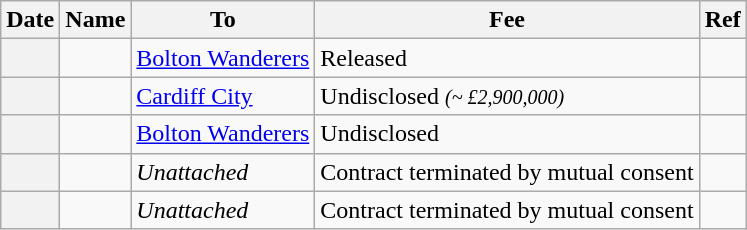<table class="wikitable sortable plainrowheaders">
<tr>
<th scope=col>Date</th>
<th scope=col>Name</th>
<th scope=col>To</th>
<th scope=col>Fee</th>
<th scope=col class=unsortable>Ref</th>
</tr>
<tr>
<th scope=row></th>
<td></td>
<td><a href='#'>Bolton Wanderers</a></td>
<td>Released</td>
<td style="text-align:center"></td>
</tr>
<tr>
<th scope=row></th>
<td></td>
<td><a href='#'>Cardiff City</a></td>
<td>Undisclosed <small><em> (~ £2,900,000)</em></small></td>
<td style="text-align:center"></td>
</tr>
<tr>
<th scope=row></th>
<td></td>
<td><a href='#'>Bolton Wanderers</a></td>
<td>Undisclosed</td>
<td style="text-align:center"></td>
</tr>
<tr>
<th scope=row></th>
<td></td>
<td><em>Unattached</em></td>
<td>Contract terminated by mutual consent</td>
<td style="text-align:center"></td>
</tr>
<tr>
<th scope=row></th>
<td></td>
<td><em>Unattached</em></td>
<td>Contract terminated by mutual consent</td>
<td style="text-align:center"></td>
</tr>
</table>
